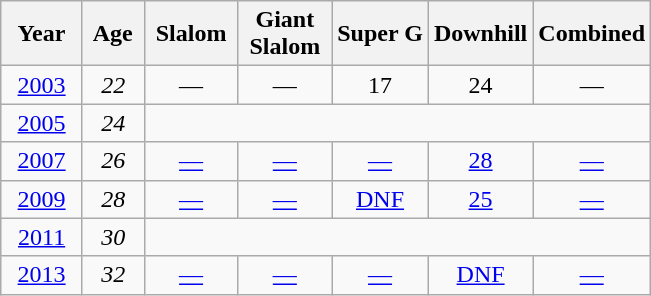<table class=wikitable style="text-align:center">
<tr>
<th>  Year  </th>
<th> Age </th>
<th> Slalom </th>
<th> Giant <br> Slalom </th>
<th>Super G</th>
<th>Downhill</th>
<th>Combined</th>
</tr>
<tr>
<td><a href='#'>2003</a></td>
<td><em>22</em></td>
<td>—</td>
<td>—</td>
<td>17</td>
<td>24</td>
<td>—</td>
</tr>
<tr>
<td><a href='#'>2005</a></td>
<td><em>24</em></td>
<td colspan=5 align=left><em></em></td>
</tr>
<tr>
<td><a href='#'>2007</a></td>
<td><em>26</em></td>
<td><a href='#'>—</a></td>
<td><a href='#'>—</a></td>
<td><a href='#'>—</a></td>
<td><a href='#'>28</a></td>
<td><a href='#'>—</a></td>
</tr>
<tr>
<td><a href='#'>2009</a></td>
<td><em>28</em></td>
<td><a href='#'>—</a></td>
<td><a href='#'>—</a></td>
<td><a href='#'>DNF</a></td>
<td><a href='#'>25</a></td>
<td><a href='#'>—</a></td>
</tr>
<tr>
<td><a href='#'>2011</a></td>
<td><em>30</em></td>
<td colspan=5 align=left><em></em></td>
</tr>
<tr>
<td><a href='#'>2013</a></td>
<td><em>32</em></td>
<td><a href='#'>—</a></td>
<td><a href='#'>—</a></td>
<td><a href='#'>—</a></td>
<td><a href='#'>DNF</a></td>
<td><a href='#'>—</a></td>
</tr>
</table>
